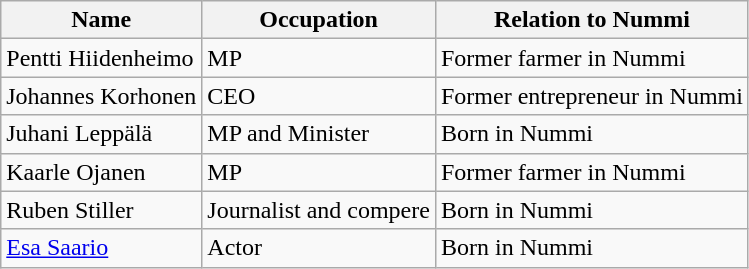<table class="wikitable">
<tr>
<th>Name</th>
<th>Occupation</th>
<th>Relation to Nummi</th>
</tr>
<tr>
<td>Pentti Hiidenheimo</td>
<td>MP</td>
<td>Former farmer in Nummi</td>
</tr>
<tr>
<td>Johannes Korhonen</td>
<td>CEO</td>
<td>Former entrepreneur in Nummi</td>
</tr>
<tr>
<td>Juhani Leppälä</td>
<td>MP and Minister</td>
<td>Born in Nummi</td>
</tr>
<tr>
<td>Kaarle Ojanen</td>
<td>MP</td>
<td>Former farmer in Nummi</td>
</tr>
<tr>
<td>Ruben Stiller</td>
<td>Journalist and compere</td>
<td>Born in Nummi</td>
</tr>
<tr>
<td><a href='#'>Esa Saario</a></td>
<td>Actor</td>
<td>Born in Nummi</td>
</tr>
</table>
